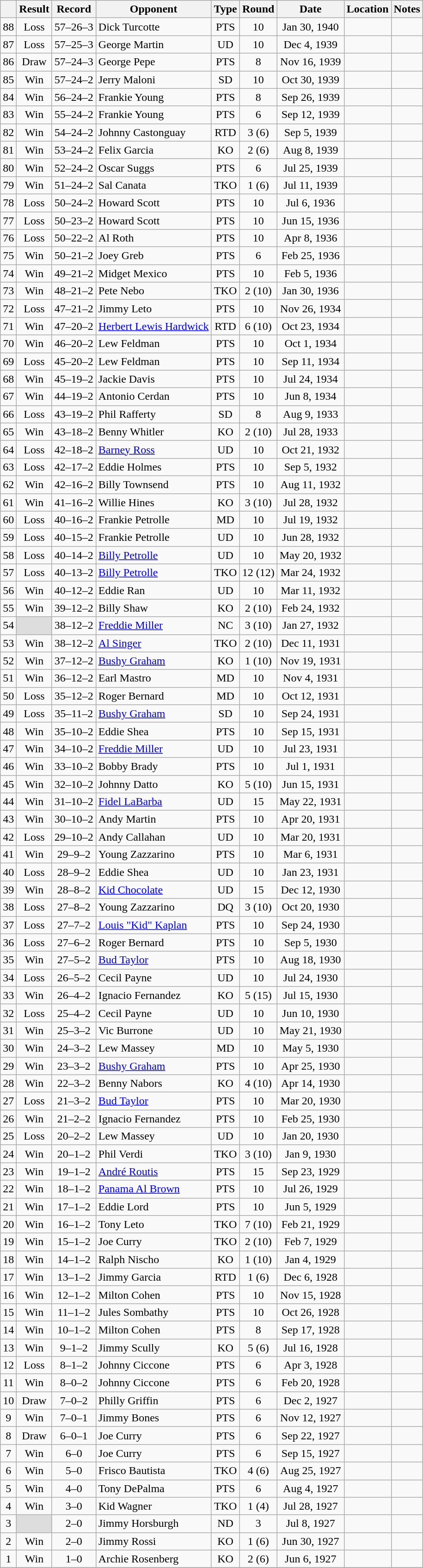<table class="wikitable" style="text-align:center">
<tr>
<th></th>
<th>Result</th>
<th>Record</th>
<th>Opponent</th>
<th>Type</th>
<th>Round</th>
<th>Date</th>
<th>Location</th>
<th>Notes</th>
</tr>
<tr>
<td>88</td>
<td>Loss</td>
<td>57–26–3 </td>
<td align=left>Dick Turcotte</td>
<td>PTS</td>
<td>10</td>
<td>Jan 30, 1940</td>
<td style="text-align:left;"></td>
<td></td>
</tr>
<tr>
<td>87</td>
<td>Loss</td>
<td>57–25–3 </td>
<td align=left>George Martin</td>
<td>UD</td>
<td>10</td>
<td>Dec 4, 1939</td>
<td style="text-align:left;"></td>
<td></td>
</tr>
<tr>
<td>86</td>
<td>Draw</td>
<td>57–24–3 </td>
<td align=left>George Pepe</td>
<td>PTS</td>
<td>8</td>
<td>Nov 16, 1939</td>
<td style="text-align:left;"></td>
<td></td>
</tr>
<tr>
<td>85</td>
<td>Win</td>
<td>57–24–2 </td>
<td align=left>Jerry Maloni</td>
<td>SD</td>
<td>10</td>
<td>Oct 30, 1939</td>
<td style="text-align:left;"></td>
<td></td>
</tr>
<tr>
<td>84</td>
<td>Win</td>
<td>56–24–2 </td>
<td align=left>Frankie Young</td>
<td>PTS</td>
<td>8</td>
<td>Sep 26, 1939</td>
<td style="text-align:left;"></td>
<td></td>
</tr>
<tr>
<td>83</td>
<td>Win</td>
<td>55–24–2 </td>
<td align=left>Frankie Young</td>
<td>PTS</td>
<td>6</td>
<td>Sep 12, 1939</td>
<td style="text-align:left;"></td>
<td></td>
</tr>
<tr>
<td>82</td>
<td>Win</td>
<td>54–24–2 </td>
<td align=left>Johnny Castonguay</td>
<td>RTD</td>
<td>3 (6)</td>
<td>Sep 5, 1939</td>
<td style="text-align:left;"></td>
<td></td>
</tr>
<tr>
<td>81</td>
<td>Win</td>
<td>53–24–2 </td>
<td align=left>Felix Garcia</td>
<td>KO</td>
<td>2 (6)</td>
<td>Aug 8, 1939</td>
<td style="text-align:left;"></td>
<td></td>
</tr>
<tr>
<td>80</td>
<td>Win</td>
<td>52–24–2 </td>
<td align=left>Oscar Suggs</td>
<td>PTS</td>
<td>6</td>
<td>Jul 25, 1939</td>
<td style="text-align:left;"></td>
<td></td>
</tr>
<tr>
<td>79</td>
<td>Win</td>
<td>51–24–2 </td>
<td align=left>Sal Canata</td>
<td>TKO</td>
<td>1 (6)</td>
<td>Jul 11, 1939</td>
<td style="text-align:left;"></td>
<td></td>
</tr>
<tr>
<td>78</td>
<td>Loss</td>
<td>50–24–2 </td>
<td align=left>Howard Scott</td>
<td>PTS</td>
<td>10</td>
<td>Jul 6, 1936</td>
<td style="text-align:left;"></td>
<td></td>
</tr>
<tr>
<td>77</td>
<td>Loss</td>
<td>50–23–2 </td>
<td align=left>Howard Scott</td>
<td>PTS</td>
<td>10</td>
<td>Jun 15, 1936</td>
<td style="text-align:left;"></td>
<td></td>
</tr>
<tr>
<td>76</td>
<td>Loss</td>
<td>50–22–2 </td>
<td align=left>Al Roth</td>
<td>PTS</td>
<td>10</td>
<td>Apr 8, 1936</td>
<td style="text-align:left;"></td>
<td></td>
</tr>
<tr>
<td>75</td>
<td>Win</td>
<td>50–21–2 </td>
<td align=left>Joey Greb</td>
<td>PTS</td>
<td>6</td>
<td>Feb 25, 1936</td>
<td style="text-align:left;"></td>
<td></td>
</tr>
<tr>
<td>74</td>
<td>Win</td>
<td>49–21–2 </td>
<td align=left>Midget Mexico</td>
<td>PTS</td>
<td>10</td>
<td>Feb 5, 1936</td>
<td style="text-align:left;"></td>
<td></td>
</tr>
<tr>
<td>73</td>
<td>Win</td>
<td>48–21–2 </td>
<td align=left>Pete Nebo</td>
<td>TKO</td>
<td>2 (10)</td>
<td>Jan 30, 1936</td>
<td style="text-align:left;"></td>
<td></td>
</tr>
<tr>
<td>72</td>
<td>Loss</td>
<td>47–21–2 </td>
<td align=left>Jimmy Leto</td>
<td>PTS</td>
<td>10</td>
<td>Nov 26, 1934</td>
<td style="text-align:left;"></td>
<td></td>
</tr>
<tr>
<td>71</td>
<td>Win</td>
<td>47–20–2 </td>
<td align=left><a href='#'>Herbert Lewis Hardwick</a></td>
<td>RTD</td>
<td>6 (10)</td>
<td>Oct 23, 1934</td>
<td style="text-align:left;"></td>
<td></td>
</tr>
<tr>
<td>70</td>
<td>Win</td>
<td>46–20–2 </td>
<td align=left>Lew Feldman</td>
<td>PTS</td>
<td>10</td>
<td>Oct 1, 1934</td>
<td style="text-align:left;"></td>
<td></td>
</tr>
<tr>
<td>69</td>
<td>Loss</td>
<td>45–20–2 </td>
<td align=left>Lew Feldman</td>
<td>PTS</td>
<td>10</td>
<td>Sep 11, 1934</td>
<td style="text-align:left;"></td>
<td></td>
</tr>
<tr>
<td>68</td>
<td>Win</td>
<td>45–19–2 </td>
<td align=left>Jackie Davis</td>
<td>PTS</td>
<td>10</td>
<td>Jul 24, 1934</td>
<td style="text-align:left;"></td>
<td></td>
</tr>
<tr>
<td>67</td>
<td>Win</td>
<td>44–19–2 </td>
<td align=left>Antonio Cerdan</td>
<td>PTS</td>
<td>10</td>
<td>Jun 8, 1934</td>
<td style="text-align:left;"></td>
<td></td>
</tr>
<tr>
<td>66</td>
<td>Loss</td>
<td>43–19–2 </td>
<td align=left>Phil Rafferty</td>
<td>SD</td>
<td>8</td>
<td>Aug 9, 1933</td>
<td style="text-align:left;"></td>
<td></td>
</tr>
<tr>
<td>65</td>
<td>Win</td>
<td>43–18–2 </td>
<td align=left>Benny Whitler</td>
<td>KO</td>
<td>2 (10)</td>
<td>Jul 28, 1933</td>
<td style="text-align:left;"></td>
<td></td>
</tr>
<tr>
<td>64</td>
<td>Loss</td>
<td>42–18–2 </td>
<td align=left><a href='#'>Barney Ross</a></td>
<td>UD</td>
<td>10</td>
<td>Oct 21, 1932</td>
<td style="text-align:left;"></td>
<td></td>
</tr>
<tr>
<td>63</td>
<td>Loss</td>
<td>42–17–2 </td>
<td align=left>Eddie Holmes</td>
<td>PTS</td>
<td>10</td>
<td>Sep 5, 1932</td>
<td style="text-align:left;"></td>
<td></td>
</tr>
<tr>
<td>62</td>
<td>Win</td>
<td>42–16–2 </td>
<td align=left>Billy Townsend</td>
<td>PTS</td>
<td>10</td>
<td>Aug 11, 1932</td>
<td style="text-align:left;"></td>
<td></td>
</tr>
<tr>
<td>61</td>
<td>Win</td>
<td>41–16–2 </td>
<td align=left>Willie Hines</td>
<td>KO</td>
<td>3 (10)</td>
<td>Jul 28, 1932</td>
<td style="text-align:left;"></td>
<td></td>
</tr>
<tr>
<td>60</td>
<td>Loss</td>
<td>40–16–2 </td>
<td align=left>Frankie Petrolle</td>
<td>MD</td>
<td>10</td>
<td>Jul 19, 1932</td>
<td style="text-align:left;"></td>
<td></td>
</tr>
<tr>
<td>59</td>
<td>Loss</td>
<td>40–15–2 </td>
<td align=left>Frankie Petrolle</td>
<td>UD</td>
<td>10</td>
<td>Jun 28, 1932</td>
<td style="text-align:left;"></td>
<td></td>
</tr>
<tr>
<td>58</td>
<td>Loss</td>
<td>40–14–2 </td>
<td align=left><a href='#'>Billy Petrolle</a></td>
<td>UD</td>
<td>10</td>
<td>May 20, 1932</td>
<td style="text-align:left;"></td>
<td></td>
</tr>
<tr>
<td>57</td>
<td>Loss</td>
<td>40–13–2 </td>
<td align=left><a href='#'>Billy Petrolle</a></td>
<td>TKO</td>
<td>12 (12)</td>
<td>Mar 24, 1932</td>
<td style="text-align:left;"></td>
<td></td>
</tr>
<tr>
<td>56</td>
<td>Win</td>
<td>40–12–2 </td>
<td align=left>Eddie Ran</td>
<td>UD</td>
<td>10</td>
<td>Mar 11, 1932</td>
<td style="text-align:left;"></td>
<td></td>
</tr>
<tr>
<td>55</td>
<td>Win</td>
<td>39–12–2 </td>
<td align=left>Billy Shaw</td>
<td>KO</td>
<td>2 (10)</td>
<td>Feb 24, 1932</td>
<td style="text-align:left;"></td>
<td></td>
</tr>
<tr>
<td>54</td>
<td style="background:#DDD"></td>
<td>38–12–2 </td>
<td align=left><a href='#'>Freddie Miller</a></td>
<td>NC</td>
<td>3 (10)</td>
<td>Jan 27, 1932</td>
<td style="text-align:left;"></td>
<td style="text-align:left;"></td>
</tr>
<tr>
<td>53</td>
<td>Win</td>
<td>38–12–2 </td>
<td align=left><a href='#'>Al Singer</a></td>
<td>TKO</td>
<td>2 (10)</td>
<td>Dec 11, 1931</td>
<td style="text-align:left;"></td>
<td></td>
</tr>
<tr>
<td>52</td>
<td>Win</td>
<td>37–12–2 </td>
<td align=left><a href='#'>Bushy Graham</a></td>
<td>KO</td>
<td>1 (10)</td>
<td>Nov 19, 1931</td>
<td style="text-align:left;"></td>
<td></td>
</tr>
<tr>
<td>51</td>
<td>Win</td>
<td>36–12–2 </td>
<td align=left>Earl Mastro</td>
<td>MD</td>
<td>10</td>
<td>Nov 4, 1931</td>
<td style="text-align:left;"></td>
<td style="text-align:left;"></td>
</tr>
<tr>
<td>50</td>
<td>Loss</td>
<td>35–12–2 </td>
<td align=left>Roger Bernard</td>
<td>MD</td>
<td>10</td>
<td>Oct 12, 1931</td>
<td style="text-align:left;"></td>
<td></td>
</tr>
<tr>
<td>49</td>
<td>Loss</td>
<td>35–11–2 </td>
<td align=left><a href='#'>Bushy Graham</a></td>
<td>SD</td>
<td>10</td>
<td>Sep 24, 1931</td>
<td style="text-align:left;"></td>
<td></td>
</tr>
<tr>
<td>48</td>
<td>Win</td>
<td>35–10–2 </td>
<td align=left>Eddie Shea</td>
<td>PTS</td>
<td>10</td>
<td>Sep 15, 1931</td>
<td style="text-align:left;"></td>
<td></td>
</tr>
<tr>
<td>47</td>
<td>Win</td>
<td>34–10–2 </td>
<td align=left><a href='#'>Freddie Miller</a></td>
<td>UD</td>
<td>10</td>
<td>Jul 23, 1931</td>
<td style="text-align:left;"></td>
<td style="text-align:left;"></td>
</tr>
<tr>
<td>46</td>
<td>Win</td>
<td>33–10–2 </td>
<td align=left>Bobby Brady</td>
<td>PTS</td>
<td>10</td>
<td>Jul 1, 1931</td>
<td style="text-align:left;"></td>
<td></td>
</tr>
<tr>
<td>45</td>
<td>Win</td>
<td>32–10–2 </td>
<td align=left>Johnny Datto</td>
<td>KO</td>
<td>5 (10)</td>
<td>Jun 15, 1931</td>
<td style="text-align:left;"></td>
<td></td>
</tr>
<tr>
<td>44</td>
<td>Win</td>
<td>31–10–2 </td>
<td align=left><a href='#'>Fidel LaBarba</a></td>
<td>UD</td>
<td>15</td>
<td>May 22, 1931</td>
<td style="text-align:left;"></td>
<td style="text-align:left;"></td>
</tr>
<tr>
<td>43</td>
<td>Win</td>
<td>30–10–2 </td>
<td align=left>Andy Martin</td>
<td>PTS</td>
<td>10</td>
<td>Apr 20, 1931</td>
<td style="text-align:left;"></td>
<td></td>
</tr>
<tr>
<td>42</td>
<td>Loss</td>
<td>29–10–2 </td>
<td align=left>Andy Callahan</td>
<td>UD</td>
<td>10</td>
<td>Mar 20, 1931</td>
<td style="text-align:left;"></td>
<td style="text-align:left;"></td>
</tr>
<tr>
<td>41</td>
<td>Win</td>
<td>29–9–2 </td>
<td align=left>Young Zazzarino</td>
<td>PTS</td>
<td>10</td>
<td>Mar 6, 1931</td>
<td style="text-align:left;"></td>
<td></td>
</tr>
<tr>
<td>40</td>
<td>Loss</td>
<td>28–9–2 </td>
<td align=left>Eddie Shea</td>
<td>UD</td>
<td>10</td>
<td>Jan 23, 1931</td>
<td style="text-align:left;"></td>
<td></td>
</tr>
<tr>
<td>39</td>
<td>Win</td>
<td>28–8–2 </td>
<td align=left><a href='#'>Kid Chocolate</a></td>
<td>UD</td>
<td>15</td>
<td>Dec 12, 1930</td>
<td style="text-align:left;"></td>
<td style="text-align:left;"></td>
</tr>
<tr>
<td>38</td>
<td>Loss</td>
<td>27–8–2 </td>
<td align=left>Young Zazzarino</td>
<td>DQ</td>
<td>3 (10)</td>
<td>Oct 20, 1930</td>
<td style="text-align:left;"></td>
<td></td>
</tr>
<tr>
<td>37</td>
<td>Loss</td>
<td>27–7–2 </td>
<td align=left><a href='#'>Louis "Kid" Kaplan</a></td>
<td>PTS</td>
<td>10</td>
<td>Sep 24, 1930</td>
<td style="text-align:left;"></td>
<td></td>
</tr>
<tr>
<td>36</td>
<td>Loss</td>
<td>27–6–2 </td>
<td align=left>Roger Bernard</td>
<td>PTS</td>
<td>10</td>
<td>Sep 5, 1930</td>
<td style="text-align:left;"></td>
<td></td>
</tr>
<tr>
<td>35</td>
<td>Win</td>
<td>27–5–2 </td>
<td align=left><a href='#'>Bud Taylor</a></td>
<td>PTS</td>
<td>10</td>
<td>Aug 18, 1930</td>
<td style="text-align:left;"></td>
<td></td>
</tr>
<tr>
<td>34</td>
<td>Loss</td>
<td>26–5–2 </td>
<td align=left>Cecil Payne</td>
<td>UD</td>
<td>10</td>
<td>Jul 24, 1930</td>
<td style="text-align:left;"></td>
<td></td>
</tr>
<tr>
<td>33</td>
<td>Win</td>
<td>26–4–2 </td>
<td align=left>Ignacio Fernandez</td>
<td>KO</td>
<td>5 (15)</td>
<td>Jul 15, 1930</td>
<td style="text-align:left;"></td>
<td style="text-align:left;"></td>
</tr>
<tr>
<td>32</td>
<td>Loss</td>
<td>25–4–2 </td>
<td align=left>Cecil Payne</td>
<td>UD</td>
<td>10</td>
<td>Jun 10, 1930</td>
<td style="text-align:left;"></td>
<td></td>
</tr>
<tr>
<td>31</td>
<td>Win</td>
<td>25–3–2 </td>
<td align=left>Vic Burrone</td>
<td>UD</td>
<td>10</td>
<td>May 21, 1930</td>
<td style="text-align:left;"></td>
<td></td>
</tr>
<tr>
<td>30</td>
<td>Win</td>
<td>24–3–2 </td>
<td align=left>Lew Massey</td>
<td>MD</td>
<td>10</td>
<td>May 5, 1930</td>
<td style="text-align:left;"></td>
<td></td>
</tr>
<tr>
<td>29</td>
<td>Win</td>
<td>23–3–2 </td>
<td align=left><a href='#'>Bushy Graham</a></td>
<td>PTS</td>
<td>10</td>
<td>Apr 25, 1930</td>
<td style="text-align:left;"></td>
<td></td>
</tr>
<tr>
<td>28</td>
<td>Win</td>
<td>22–3–2 </td>
<td align=left>Benny Nabors</td>
<td>KO</td>
<td>4 (10)</td>
<td>Apr 14, 1930</td>
<td style="text-align:left;"></td>
<td></td>
</tr>
<tr>
<td>27</td>
<td>Loss</td>
<td>21–3–2 </td>
<td align=left><a href='#'>Bud Taylor</a></td>
<td>PTS</td>
<td>10</td>
<td>Mar 20, 1930</td>
<td style="text-align:left;"></td>
<td></td>
</tr>
<tr>
<td>26</td>
<td>Win</td>
<td>21–2–2 </td>
<td align=left>Ignacio Fernandez</td>
<td>PTS</td>
<td>10</td>
<td>Feb 25, 1930</td>
<td style="text-align:left;"></td>
<td></td>
</tr>
<tr>
<td>25</td>
<td>Loss</td>
<td>20–2–2 </td>
<td align=left>Lew Massey</td>
<td>UD</td>
<td>10</td>
<td>Jan 20, 1930</td>
<td style="text-align:left;"></td>
<td></td>
</tr>
<tr>
<td>24</td>
<td>Win</td>
<td>20–1–2 </td>
<td align=left>Phil Verdi</td>
<td>TKO</td>
<td>3 (10)</td>
<td>Jan 9, 1930</td>
<td style="text-align:left;"></td>
<td></td>
</tr>
<tr>
<td>23</td>
<td>Win</td>
<td>19–1–2 </td>
<td align=left><a href='#'>André Routis</a></td>
<td>PTS</td>
<td>15</td>
<td>Sep 23, 1929</td>
<td style="text-align:left;"></td>
<td style="text-align:left;"></td>
</tr>
<tr>
<td>22</td>
<td>Win</td>
<td>18–1–2 </td>
<td align=left><a href='#'>Panama Al Brown</a></td>
<td>PTS</td>
<td>10</td>
<td>Jul 26, 1929</td>
<td style="text-align:left;"></td>
<td></td>
</tr>
<tr>
<td>21</td>
<td>Win</td>
<td>17–1–2 </td>
<td align=left>Eddie Lord</td>
<td>PTS</td>
<td>10</td>
<td>Jun 5, 1929</td>
<td style="text-align:left;"></td>
<td></td>
</tr>
<tr>
<td>20</td>
<td>Win</td>
<td>16–1–2 </td>
<td align=left>Tony Leto</td>
<td>TKO</td>
<td>7 (10)</td>
<td>Feb 21, 1929</td>
<td style="text-align:left;"></td>
<td></td>
</tr>
<tr>
<td>19</td>
<td>Win</td>
<td>15–1–2 </td>
<td align=left>Joe Curry</td>
<td>TKO</td>
<td>2 (10)</td>
<td>Feb 7, 1929</td>
<td style="text-align:left;"></td>
<td></td>
</tr>
<tr>
<td>18</td>
<td>Win</td>
<td>14–1–2 </td>
<td align=left>Ralph Nischo</td>
<td>KO</td>
<td>1 (10)</td>
<td>Jan 4, 1929</td>
<td style="text-align:left;"></td>
<td></td>
</tr>
<tr>
<td>17</td>
<td>Win</td>
<td>13–1–2 </td>
<td align=left>Jimmy Garcia</td>
<td>RTD</td>
<td>1 (6)</td>
<td>Dec 6, 1928</td>
<td style="text-align:left;"></td>
<td></td>
</tr>
<tr>
<td>16</td>
<td>Win</td>
<td>12–1–2 </td>
<td align=left>Milton Cohen</td>
<td>PTS</td>
<td>10</td>
<td>Nov 15, 1928</td>
<td style="text-align:left;"></td>
<td></td>
</tr>
<tr>
<td>15</td>
<td>Win</td>
<td>11–1–2 </td>
<td align=left>Jules Sombathy</td>
<td>PTS</td>
<td>10</td>
<td>Oct 26, 1928</td>
<td style="text-align:left;"></td>
<td></td>
</tr>
<tr>
<td>14</td>
<td>Win</td>
<td>10–1–2 </td>
<td align=left>Milton Cohen</td>
<td>PTS</td>
<td>8</td>
<td>Sep 17, 1928</td>
<td style="text-align:left;"></td>
<td></td>
</tr>
<tr>
<td>13</td>
<td>Win</td>
<td>9–1–2 </td>
<td align=left>Jimmy Scully</td>
<td>KO</td>
<td>5 (6)</td>
<td>Jul 16, 1928</td>
<td style="text-align:left;"></td>
<td></td>
</tr>
<tr>
<td>12</td>
<td>Loss</td>
<td>8–1–2 </td>
<td align=left>Johnny Ciccone</td>
<td>PTS</td>
<td>6</td>
<td>Apr 3, 1928</td>
<td style="text-align:left;"></td>
<td></td>
</tr>
<tr>
<td>11</td>
<td>Win</td>
<td>8–0–2 </td>
<td align=left>Johnny Ciccone</td>
<td>PTS</td>
<td>6</td>
<td>Feb 20, 1928</td>
<td style="text-align:left;"></td>
<td></td>
</tr>
<tr>
<td>10</td>
<td>Draw</td>
<td>7–0–2 </td>
<td align=left>Philly Griffin</td>
<td>PTS</td>
<td>6</td>
<td>Dec 2, 1927</td>
<td style="text-align:left;"></td>
<td></td>
</tr>
<tr>
<td>9</td>
<td>Win</td>
<td>7–0–1 </td>
<td align=left>Jimmy Bones</td>
<td>PTS</td>
<td>6</td>
<td>Nov 12, 1927</td>
<td style="text-align:left;"></td>
<td></td>
</tr>
<tr>
<td>8</td>
<td>Draw</td>
<td>6–0–1 </td>
<td align=left>Joe Curry</td>
<td>PTS</td>
<td>6</td>
<td>Sep 22, 1927</td>
<td style="text-align:left;"></td>
<td></td>
</tr>
<tr>
<td>7</td>
<td>Win</td>
<td>6–0 </td>
<td align=left>Joe Curry</td>
<td>PTS</td>
<td>6</td>
<td>Sep 15, 1927</td>
<td style="text-align:left;"></td>
<td></td>
</tr>
<tr>
<td>6</td>
<td>Win</td>
<td>5–0 </td>
<td align=left>Frisco Bautista</td>
<td>TKO</td>
<td>4 (6)</td>
<td>Aug 25, 1927</td>
<td style="text-align:left;"></td>
<td></td>
</tr>
<tr>
<td>5</td>
<td>Win</td>
<td>4–0 </td>
<td align=left>Tony DePalma</td>
<td>PTS</td>
<td>6</td>
<td>Aug 4, 1927</td>
<td style="text-align:left;"></td>
<td></td>
</tr>
<tr>
<td>4</td>
<td>Win</td>
<td>3–0 </td>
<td align=left>Kid Wagner</td>
<td>TKO</td>
<td>1 (4)</td>
<td>Jul 28, 1927</td>
<td style="text-align:left;"></td>
<td></td>
</tr>
<tr>
<td>3</td>
<td style="background:#DDD"></td>
<td>2–0 </td>
<td align=left>Jimmy Horsburgh</td>
<td>ND</td>
<td>3</td>
<td>Jul 8, 1927</td>
<td style="text-align:left;"></td>
<td style="text-align:left;"></td>
</tr>
<tr>
<td>2</td>
<td>Win</td>
<td>2–0</td>
<td align=left>Jimmy Rossi</td>
<td>KO</td>
<td>1 (6)</td>
<td>Jun 30, 1927</td>
<td style="text-align:left;"></td>
<td></td>
</tr>
<tr>
<td>1</td>
<td>Win</td>
<td>1–0</td>
<td align=left>Archie Rosenberg</td>
<td>KO</td>
<td>2 (6)</td>
<td>Jun 6, 1927</td>
<td style="text-align:left;"></td>
<td></td>
</tr>
<tr>
</tr>
</table>
